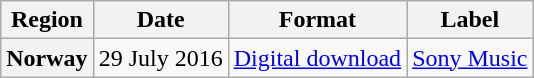<table class="wikitable plainrowheaders">
<tr>
<th scope="col">Region</th>
<th scope="col">Date</th>
<th scope="col">Format</th>
<th scope="col">Label</th>
</tr>
<tr>
<th scope="row">Norway</th>
<td>29 July 2016</td>
<td><a href='#'>Digital download</a></td>
<td><a href='#'>Sony Music</a></td>
</tr>
</table>
